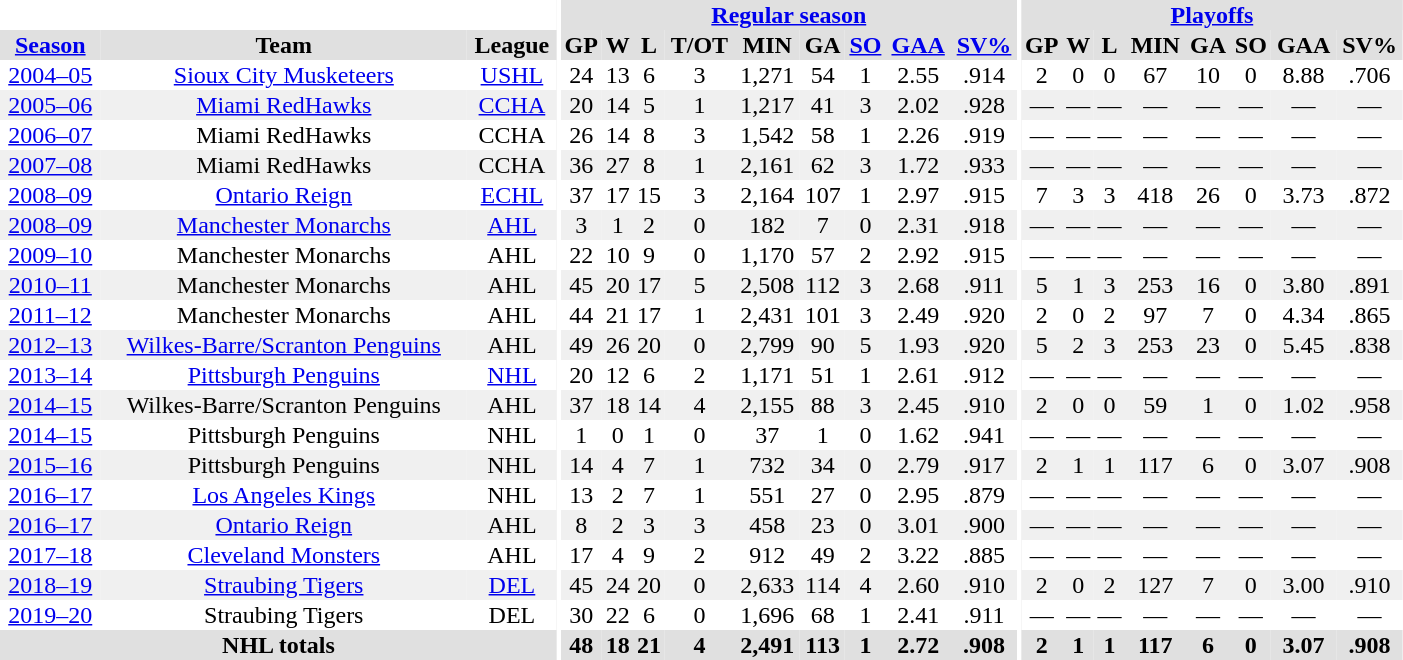<table border="0" cellpadding="1" cellspacing="0" style="text-align:center; width:74%">
<tr style="text-align:center; background:#e0e0e0;">
<th colspan="3" style="text-align:center; background:#fff;"></th>
<th rowspan="99" style="text-align:center; background:#fff;"></th>
<th colspan="9" style="text-align:center; background:#e0e0e0;"><a href='#'>Regular season</a></th>
<th rowspan="99" style="text-align:center; background:#fff;"></th>
<th colspan="8" style="text-align:center; background:#e0e0e0;"><a href='#'>Playoffs</a></th>
</tr>
<tr style="text-align:center; background:#e0e0e0;">
<th><a href='#'>Season</a></th>
<th>Team</th>
<th>League</th>
<th>GP</th>
<th>W</th>
<th>L</th>
<th>T/OT</th>
<th>MIN</th>
<th>GA</th>
<th><a href='#'>SO</a></th>
<th><a href='#'>GAA</a></th>
<th><a href='#'>SV%</a></th>
<th>GP</th>
<th>W</th>
<th>L</th>
<th>MIN</th>
<th>GA</th>
<th>SO</th>
<th>GAA</th>
<th>SV%</th>
</tr>
<tr>
<td><a href='#'>2004–05</a></td>
<td><a href='#'>Sioux City Musketeers</a></td>
<td><a href='#'>USHL</a></td>
<td>24</td>
<td>13</td>
<td>6</td>
<td>3</td>
<td>1,271</td>
<td>54</td>
<td>1</td>
<td>2.55</td>
<td>.914</td>
<td>2</td>
<td>0</td>
<td>0</td>
<td>67</td>
<td>10</td>
<td>0</td>
<td>8.88</td>
<td>.706</td>
</tr>
<tr style="background:#f0f0f0;">
<td><a href='#'>2005–06</a></td>
<td><a href='#'>Miami RedHawks</a></td>
<td><a href='#'>CCHA</a></td>
<td>20</td>
<td>14</td>
<td>5</td>
<td>1</td>
<td>1,217</td>
<td>41</td>
<td>3</td>
<td>2.02</td>
<td>.928</td>
<td>—</td>
<td>—</td>
<td>—</td>
<td>—</td>
<td>—</td>
<td>—</td>
<td>—</td>
<td>—</td>
</tr>
<tr>
<td><a href='#'>2006–07</a></td>
<td>Miami RedHawks</td>
<td>CCHA</td>
<td>26</td>
<td>14</td>
<td>8</td>
<td>3</td>
<td>1,542</td>
<td>58</td>
<td>1</td>
<td>2.26</td>
<td>.919</td>
<td>—</td>
<td>—</td>
<td>—</td>
<td>—</td>
<td>—</td>
<td>—</td>
<td>—</td>
<td>—</td>
</tr>
<tr style="background:#f0f0f0;">
<td><a href='#'>2007–08</a></td>
<td>Miami RedHawks</td>
<td>CCHA</td>
<td>36</td>
<td>27</td>
<td>8</td>
<td>1</td>
<td>2,161</td>
<td>62</td>
<td>3</td>
<td>1.72</td>
<td>.933</td>
<td>—</td>
<td>—</td>
<td>—</td>
<td>—</td>
<td>—</td>
<td>—</td>
<td>—</td>
<td>—</td>
</tr>
<tr>
<td><a href='#'>2008–09</a></td>
<td><a href='#'>Ontario Reign</a></td>
<td><a href='#'>ECHL</a></td>
<td>37</td>
<td>17</td>
<td>15</td>
<td>3</td>
<td>2,164</td>
<td>107</td>
<td>1</td>
<td>2.97</td>
<td>.915</td>
<td>7</td>
<td>3</td>
<td>3</td>
<td>418</td>
<td>26</td>
<td>0</td>
<td>3.73</td>
<td>.872</td>
</tr>
<tr style="background:#f0f0f0;">
<td><a href='#'>2008–09</a></td>
<td><a href='#'>Manchester Monarchs</a></td>
<td><a href='#'>AHL</a></td>
<td>3</td>
<td>1</td>
<td>2</td>
<td>0</td>
<td>182</td>
<td>7</td>
<td>0</td>
<td>2.31</td>
<td>.918</td>
<td>—</td>
<td>—</td>
<td>—</td>
<td>—</td>
<td>—</td>
<td>—</td>
<td>—</td>
<td>—</td>
</tr>
<tr>
<td><a href='#'>2009–10</a></td>
<td>Manchester Monarchs</td>
<td>AHL</td>
<td>22</td>
<td>10</td>
<td>9</td>
<td>0</td>
<td>1,170</td>
<td>57</td>
<td>2</td>
<td>2.92</td>
<td>.915</td>
<td>—</td>
<td>—</td>
<td>—</td>
<td>—</td>
<td>—</td>
<td>—</td>
<td>—</td>
<td>—</td>
</tr>
<tr style="background:#f0f0f0;">
<td><a href='#'>2010–11</a></td>
<td>Manchester Monarchs</td>
<td>AHL</td>
<td>45</td>
<td>20</td>
<td>17</td>
<td>5</td>
<td>2,508</td>
<td>112</td>
<td>3</td>
<td>2.68</td>
<td>.911</td>
<td>5</td>
<td>1</td>
<td>3</td>
<td>253</td>
<td>16</td>
<td>0</td>
<td>3.80</td>
<td>.891</td>
</tr>
<tr>
<td><a href='#'>2011–12</a></td>
<td>Manchester Monarchs</td>
<td>AHL</td>
<td>44</td>
<td>21</td>
<td>17</td>
<td>1</td>
<td>2,431</td>
<td>101</td>
<td>3</td>
<td>2.49</td>
<td>.920</td>
<td>2</td>
<td>0</td>
<td>2</td>
<td>97</td>
<td>7</td>
<td>0</td>
<td>4.34</td>
<td>.865</td>
</tr>
<tr style="background:#f0f0f0;">
<td><a href='#'>2012–13</a></td>
<td><a href='#'>Wilkes-Barre/Scranton Penguins</a></td>
<td>AHL</td>
<td>49</td>
<td>26</td>
<td>20</td>
<td>0</td>
<td>2,799</td>
<td>90</td>
<td>5</td>
<td>1.93</td>
<td>.920</td>
<td>5</td>
<td>2</td>
<td>3</td>
<td>253</td>
<td>23</td>
<td>0</td>
<td>5.45</td>
<td>.838</td>
</tr>
<tr>
<td><a href='#'>2013–14</a></td>
<td><a href='#'>Pittsburgh Penguins</a></td>
<td><a href='#'>NHL</a></td>
<td>20</td>
<td>12</td>
<td>6</td>
<td>2</td>
<td>1,171</td>
<td>51</td>
<td>1</td>
<td>2.61</td>
<td>.912</td>
<td>—</td>
<td>—</td>
<td>—</td>
<td>—</td>
<td>—</td>
<td>—</td>
<td>—</td>
<td>—</td>
</tr>
<tr style="background:#f0f0f0;">
<td><a href='#'>2014–15</a></td>
<td>Wilkes-Barre/Scranton Penguins</td>
<td>AHL</td>
<td>37</td>
<td>18</td>
<td>14</td>
<td>4</td>
<td>2,155</td>
<td>88</td>
<td>3</td>
<td>2.45</td>
<td>.910</td>
<td>2</td>
<td>0</td>
<td>0</td>
<td>59</td>
<td>1</td>
<td>0</td>
<td>1.02</td>
<td>.958</td>
</tr>
<tr>
<td><a href='#'>2014–15</a></td>
<td>Pittsburgh Penguins</td>
<td>NHL</td>
<td>1</td>
<td>0</td>
<td>1</td>
<td>0</td>
<td>37</td>
<td>1</td>
<td>0</td>
<td>1.62</td>
<td>.941</td>
<td>—</td>
<td>—</td>
<td>—</td>
<td>—</td>
<td>—</td>
<td>—</td>
<td>—</td>
<td>—</td>
</tr>
<tr style="background:#f0f0f0;">
<td><a href='#'>2015–16</a></td>
<td>Pittsburgh Penguins</td>
<td>NHL</td>
<td>14</td>
<td>4</td>
<td>7</td>
<td>1</td>
<td>732</td>
<td>34</td>
<td>0</td>
<td>2.79</td>
<td>.917</td>
<td>2</td>
<td>1</td>
<td>1</td>
<td>117</td>
<td>6</td>
<td>0</td>
<td>3.07</td>
<td>.908</td>
</tr>
<tr>
<td><a href='#'>2016–17</a></td>
<td><a href='#'>Los Angeles Kings</a></td>
<td>NHL</td>
<td>13</td>
<td>2</td>
<td>7</td>
<td>1</td>
<td>551</td>
<td>27</td>
<td>0</td>
<td>2.95</td>
<td>.879</td>
<td>—</td>
<td>—</td>
<td>—</td>
<td>—</td>
<td>—</td>
<td>—</td>
<td>—</td>
<td>—</td>
</tr>
<tr style="background:#f0f0f0;">
<td><a href='#'>2016–17</a></td>
<td><a href='#'>Ontario Reign</a></td>
<td>AHL</td>
<td>8</td>
<td>2</td>
<td>3</td>
<td>3</td>
<td>458</td>
<td>23</td>
<td>0</td>
<td>3.01</td>
<td>.900</td>
<td>—</td>
<td>—</td>
<td>—</td>
<td>—</td>
<td>—</td>
<td>—</td>
<td>—</td>
<td>—</td>
</tr>
<tr>
<td><a href='#'>2017–18</a></td>
<td><a href='#'>Cleveland Monsters</a></td>
<td>AHL</td>
<td>17</td>
<td>4</td>
<td>9</td>
<td>2</td>
<td>912</td>
<td>49</td>
<td>2</td>
<td>3.22</td>
<td>.885</td>
<td>—</td>
<td>—</td>
<td>—</td>
<td>—</td>
<td>—</td>
<td>—</td>
<td>—</td>
<td>—</td>
</tr>
<tr style="background:#f0f0f0;">
<td><a href='#'>2018–19</a></td>
<td><a href='#'>Straubing Tigers</a></td>
<td><a href='#'>DEL</a></td>
<td>45</td>
<td>24</td>
<td>20</td>
<td>0</td>
<td>2,633</td>
<td>114</td>
<td>4</td>
<td>2.60</td>
<td>.910</td>
<td>2</td>
<td>0</td>
<td>2</td>
<td>127</td>
<td>7</td>
<td>0</td>
<td>3.00</td>
<td>.910</td>
</tr>
<tr>
<td><a href='#'>2019–20</a></td>
<td>Straubing Tigers</td>
<td>DEL</td>
<td>30</td>
<td>22</td>
<td>6</td>
<td>0</td>
<td>1,696</td>
<td>68</td>
<td>1</td>
<td>2.41</td>
<td>.911</td>
<td>—</td>
<td>—</td>
<td>—</td>
<td>—</td>
<td>—</td>
<td>—</td>
<td>—</td>
<td>—</td>
</tr>
<tr style="text-align:center; background:#e0e0e0;">
<th colspan="3" style="text-align:center;">NHL totals</th>
<th>48</th>
<th>18</th>
<th>21</th>
<th>4</th>
<th>2,491</th>
<th>113</th>
<th>1</th>
<th>2.72</th>
<th>.908</th>
<th>2</th>
<th>1</th>
<th>1</th>
<th>117</th>
<th>6</th>
<th>0</th>
<th>3.07</th>
<th>.908</th>
</tr>
</table>
